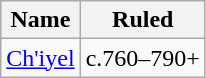<table class="wikitable" border="1">
<tr>
<th><strong>Name</strong></th>
<th><strong>Ruled</strong></th>
</tr>
<tr>
<td><a href='#'>Ch'iyel</a></td>
<td>c.760–790+</td>
</tr>
</table>
